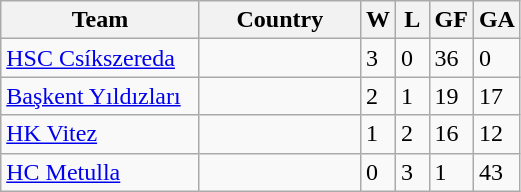<table class="wikitable">
<tr>
<th width="125">Team</th>
<th width="100">Country</th>
<th width="15">W</th>
<th width="15">L</th>
<th width="15">GF</th>
<th width="15">GA</th>
</tr>
<tr>
<td><a href='#'>HSC Csíkszereda</a></td>
<td></td>
<td>3</td>
<td>0</td>
<td>36</td>
<td>0</td>
</tr>
<tr>
<td><a href='#'>Başkent Yıldızları</a></td>
<td></td>
<td>2</td>
<td>1</td>
<td>19</td>
<td>17</td>
</tr>
<tr>
<td><a href='#'>HK Vitez</a></td>
<td></td>
<td>1</td>
<td>2</td>
<td>16</td>
<td>12</td>
</tr>
<tr>
<td><a href='#'>HC Metulla</a></td>
<td></td>
<td>0</td>
<td>3</td>
<td>1</td>
<td>43</td>
</tr>
</table>
